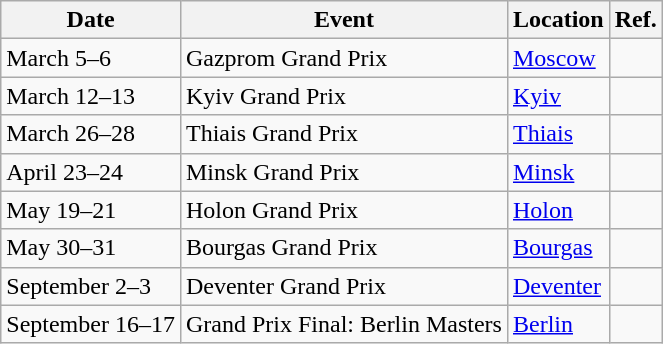<table class="wikitable sortable">
<tr>
<th>Date</th>
<th>Event</th>
<th>Location</th>
<th>Ref.</th>
</tr>
<tr>
<td>March 5–6</td>
<td>Gazprom Grand Prix</td>
<td> <a href='#'>Moscow</a></td>
<td></td>
</tr>
<tr>
<td>March 12–13</td>
<td>Kyiv Grand Prix</td>
<td> <a href='#'>Kyiv</a></td>
<td></td>
</tr>
<tr>
<td>March 26–28</td>
<td>Thiais Grand Prix</td>
<td> <a href='#'>Thiais</a></td>
<td></td>
</tr>
<tr>
<td>April 23–24</td>
<td>Minsk Grand Prix</td>
<td> <a href='#'>Minsk</a></td>
<td></td>
</tr>
<tr>
<td>May 19–21</td>
<td>Holon Grand Prix</td>
<td> <a href='#'>Holon</a></td>
<td></td>
</tr>
<tr>
<td>May 30–31</td>
<td>Bourgas Grand Prix</td>
<td> <a href='#'>Bourgas</a></td>
<td></td>
</tr>
<tr>
<td>September 2–3</td>
<td>Deventer Grand Prix</td>
<td> <a href='#'>Deventer</a></td>
<td></td>
</tr>
<tr>
<td>September 16–17</td>
<td>Grand Prix Final: Berlin Masters</td>
<td> <a href='#'>Berlin</a></td>
<td></td>
</tr>
</table>
